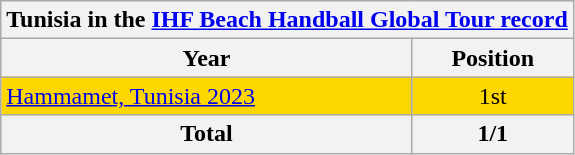<table class="wikitable" style="text-align: center;">
<tr>
<th colspan=2>Tunisia in the <a href='#'>IHF Beach Handball Global Tour record</a></th>
</tr>
<tr>
<th>Year</th>
<th width="100">Position</th>
</tr>
<tr bgcolor=gold>
<td align=left> <a href='#'>Hammamet, Tunisia 2023</a></td>
<td>1st</td>
</tr>
<tr>
<th>Total</th>
<th>1/1</th>
</tr>
</table>
